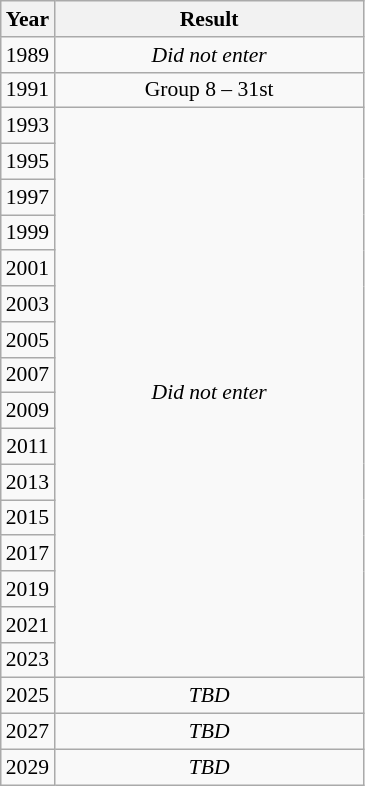<table class="wikitable" style="text-align: center; font-size:90%">
<tr>
<th>Year</th>
<th style="width:200px">Result</th>
</tr>
<tr>
<td> 1989</td>
<td><em>Did not enter</em></td>
</tr>
<tr>
<td> 1991</td>
<td>Group 8 – 31st</td>
</tr>
<tr>
<td> 1993</td>
<td rowspan="16"><em>Did not enter</em></td>
</tr>
<tr>
<td> 1995</td>
</tr>
<tr>
<td> 1997</td>
</tr>
<tr>
<td> 1999</td>
</tr>
<tr>
<td> 2001</td>
</tr>
<tr>
<td> 2003</td>
</tr>
<tr>
<td> 2005</td>
</tr>
<tr>
<td> 2007</td>
</tr>
<tr>
<td> 2009</td>
</tr>
<tr>
<td> 2011</td>
</tr>
<tr>
<td> 2013</td>
</tr>
<tr>
<td> 2015</td>
</tr>
<tr>
<td> 2017</td>
</tr>
<tr>
<td> 2019</td>
</tr>
<tr>
<td> 2021</td>
</tr>
<tr>
<td> 2023</td>
</tr>
<tr>
<td> 2025</td>
<td><em>TBD</em></td>
</tr>
<tr>
<td> 2027</td>
<td><em>TBD</em></td>
</tr>
<tr>
<td> 2029</td>
<td><em>TBD</em></td>
</tr>
</table>
